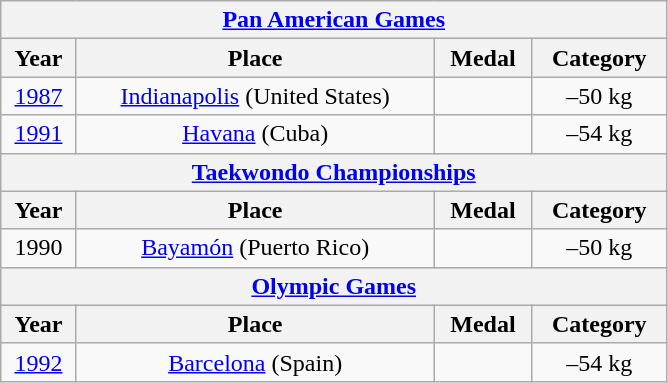<table class="wikitable center col2izq" style="text-align:center;width:445px;">
<tr>
<th colspan="4"><a href='#'>Pan American Games</a></th>
</tr>
<tr>
<th>Year</th>
<th>Place</th>
<th>Medal</th>
<th>Category</th>
</tr>
<tr>
<td><a href='#'>1987</a></td>
<td><a href='#'>Indianapolis</a> (United States)</td>
<td></td>
<td>–50 kg</td>
</tr>
<tr>
<td><a href='#'>1991</a></td>
<td><a href='#'>Havana</a> (Cuba)</td>
<td></td>
<td>–54 kg</td>
</tr>
<tr>
<th colspan="4"><a href='#'>Taekwondo Championships</a></th>
</tr>
<tr>
<th>Year</th>
<th>Place</th>
<th>Medal</th>
<th>Category</th>
</tr>
<tr>
<td>1990</td>
<td><a href='#'>Bayamón</a> (Puerto Rico)</td>
<td></td>
<td>–50 kg</td>
</tr>
<tr>
<th colspan="4"><a href='#'>Olympic Games</a></th>
</tr>
<tr>
<th>Year</th>
<th>Place</th>
<th>Medal</th>
<th>Category</th>
</tr>
<tr>
<td><a href='#'>1992</a></td>
<td><a href='#'>Barcelona</a> (Spain)</td>
<td></td>
<td>–54 kg</td>
</tr>
</table>
